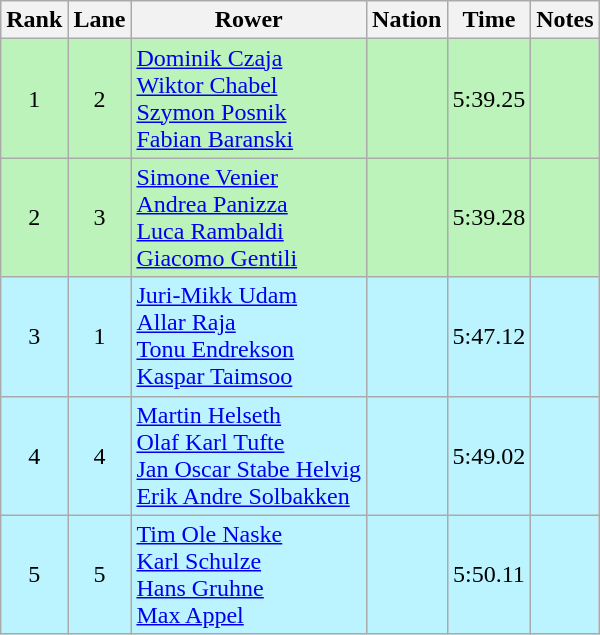<table class="wikitable sortable" style="text-align:center">
<tr>
<th>Rank</th>
<th>Lane</th>
<th>Rower</th>
<th>Nation</th>
<th>Time</th>
<th>Notes</th>
</tr>
<tr bgcolor=bbf3bb>
<td>1</td>
<td>2</td>
<td align="left"><a href='#'>Dominik Czaja</a><br><a href='#'>Wiktor Chabel</a><br><a href='#'>Szymon Posnik</a><br><a href='#'>Fabian Baranski</a></td>
<td align="left"></td>
<td>5:39.25</td>
<td></td>
</tr>
<tr bgcolor=bbf3bb>
<td>2</td>
<td>3</td>
<td align="left"><a href='#'>Simone Venier</a><br><a href='#'>Andrea Panizza</a><br><a href='#'>Luca Rambaldi</a><br><a href='#'>Giacomo Gentili</a></td>
<td align="left"></td>
<td>5:39.28</td>
<td></td>
</tr>
<tr bgcolor=bbf3ff>
<td>3</td>
<td>1</td>
<td align="left"><a href='#'>Juri-Mikk Udam</a><br><a href='#'>Allar Raja</a><br><a href='#'>Tonu Endrekson</a><br><a href='#'>Kaspar Taimsoo</a></td>
<td align="left"></td>
<td>5:47.12</td>
<td></td>
</tr>
<tr bgcolor=bbf3ff>
<td>4</td>
<td>4</td>
<td align="left"><a href='#'>Martin Helseth</a><br><a href='#'>Olaf Karl Tufte</a><br><a href='#'>Jan Oscar Stabe Helvig</a><br><a href='#'>Erik Andre Solbakken</a></td>
<td align="left"></td>
<td>5:49.02</td>
<td></td>
</tr>
<tr bgcolor=bbf3ff>
<td>5</td>
<td>5</td>
<td align="left"><a href='#'>Tim Ole Naske</a><br><a href='#'>Karl Schulze</a><br><a href='#'>Hans Gruhne</a><br><a href='#'>Max Appel</a></td>
<td align="left"></td>
<td>5:50.11</td>
<td></td>
</tr>
</table>
